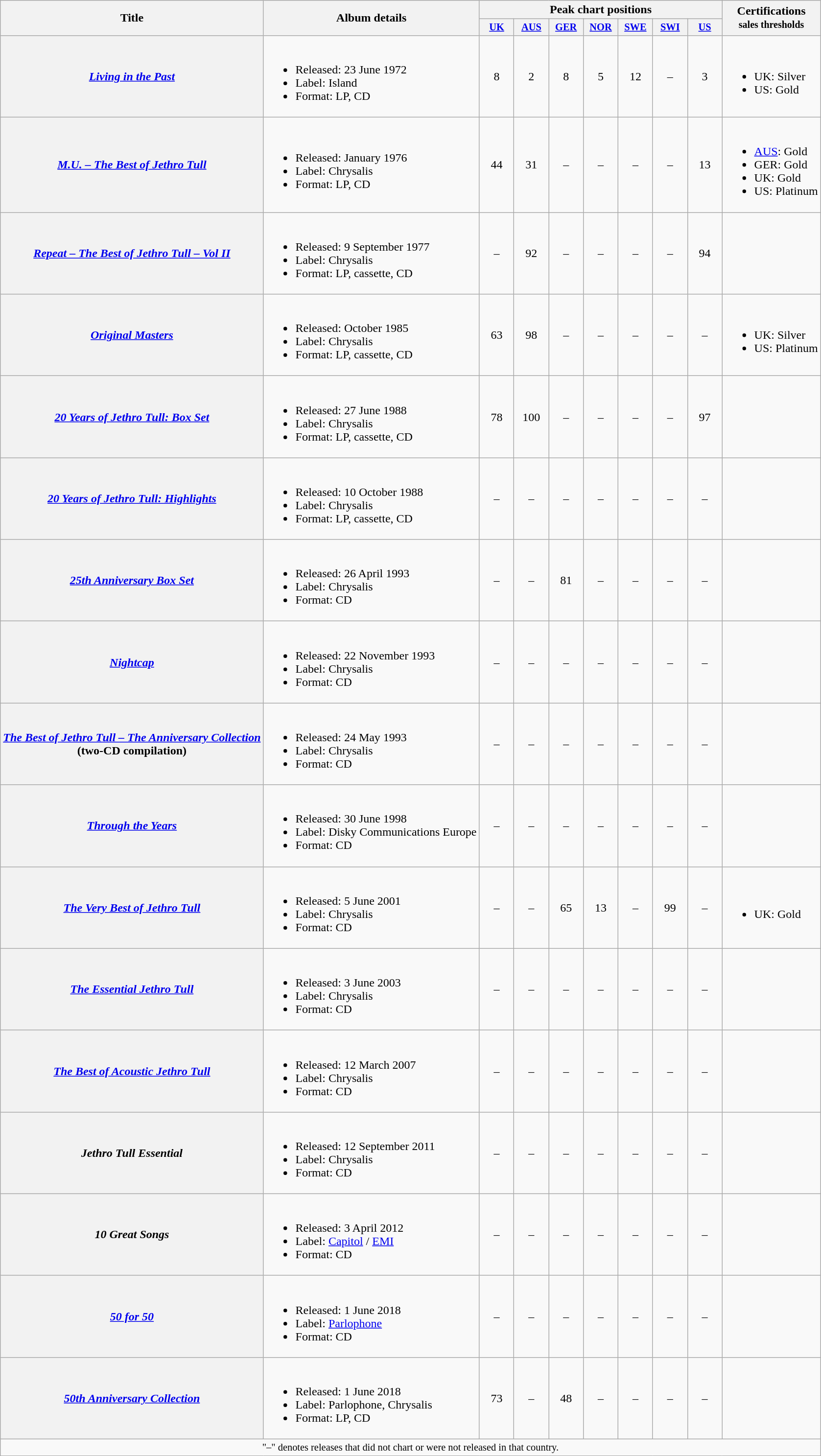<table class="wikitable plainrowheaders">
<tr>
<th rowspan="2">Title</th>
<th rowspan="2">Album details</th>
<th colspan="7">Peak chart positions</th>
<th rowspan="2">Certifications<br><small>sales thresholds</small></th>
</tr>
<tr>
<th style="width:3em;font-size:85%"><a href='#'>UK</a><br></th>
<th style="width:3em;font-size:85%"><a href='#'>AUS</a><br></th>
<th style="width:3em;font-size:85%"><a href='#'>GER</a><br></th>
<th style="width:3em;font-size:85%"><a href='#'>NOR</a><br></th>
<th style="width:3em;font-size:85%"><a href='#'>SWE</a><br></th>
<th style="width:3em;font-size:85%"><a href='#'>SWI</a><br></th>
<th style="width:3em;font-size:85%"><a href='#'>US</a><br></th>
</tr>
<tr>
<th scope="row"><em><a href='#'>Living in the Past</a></em></th>
<td><br><ul><li>Released: 23 June 1972</li><li>Label: Island</li><li>Format: LP, CD</li></ul></td>
<td style="text-align:center;">8</td>
<td style="text-align:center;">2</td>
<td style="text-align:center;">8</td>
<td style="text-align:center;">5</td>
<td style="text-align:center;">12</td>
<td style="text-align:center;">–</td>
<td style="text-align:center;">3</td>
<td><br><ul><li>UK: Silver</li><li>US: Gold</li></ul></td>
</tr>
<tr>
<th scope="row"><em><a href='#'>M.U. – The Best of Jethro Tull</a></em></th>
<td><br><ul><li>Released: January 1976</li><li>Label: Chrysalis</li><li>Format: LP, CD</li></ul></td>
<td style="text-align:center;">44</td>
<td style="text-align:center;">31</td>
<td style="text-align:center;">–</td>
<td style="text-align:center;">–</td>
<td style="text-align:center;">–</td>
<td style="text-align:center;">–</td>
<td style="text-align:center;">13</td>
<td><br><ul><li><a href='#'>AUS</a>: Gold</li><li>GER: Gold</li><li>UK: Gold</li><li>US: Platinum</li></ul></td>
</tr>
<tr>
<th scope="row"><em><a href='#'>Repeat – The Best of Jethro Tull – Vol II</a></em></th>
<td><br><ul><li>Released: 9 September 1977</li><li>Label: Chrysalis</li><li>Format: LP, cassette, CD</li></ul></td>
<td style="text-align:center;">–</td>
<td style="text-align:center;">92</td>
<td style="text-align:center;">–</td>
<td style="text-align:center;">–</td>
<td style="text-align:center;">–</td>
<td style="text-align:center;">–</td>
<td style="text-align:center;">94</td>
<td></td>
</tr>
<tr>
<th scope="row"><em><a href='#'>Original Masters</a></em></th>
<td><br><ul><li>Released: October 1985</li><li>Label: Chrysalis</li><li>Format: LP, cassette, CD</li></ul></td>
<td style="text-align:center;">63</td>
<td style="text-align:center;">98</td>
<td style="text-align:center;">–</td>
<td style="text-align:center;">–</td>
<td style="text-align:center;">–</td>
<td style="text-align:center;">–</td>
<td style="text-align:center;">–</td>
<td><br><ul><li>UK: Silver</li><li>US: Platinum</li></ul></td>
</tr>
<tr>
<th scope="row"><em><a href='#'>20 Years of Jethro Tull: Box Set</a></em></th>
<td><br><ul><li>Released: 27 June 1988</li><li>Label: Chrysalis</li><li>Format: LP, cassette, CD</li></ul></td>
<td style="text-align:center;">78</td>
<td style="text-align:center;">100</td>
<td style="text-align:center;">–</td>
<td style="text-align:center;">–</td>
<td style="text-align:center;">–</td>
<td style="text-align:center;">–</td>
<td style="text-align:center;">97</td>
<td></td>
</tr>
<tr>
<th scope="row"><em><a href='#'>20 Years of Jethro Tull: Highlights</a></em></th>
<td><br><ul><li>Released: 10 October 1988</li><li>Label: Chrysalis</li><li>Format: LP, cassette, CD</li></ul></td>
<td style="text-align:center;">–</td>
<td style="text-align:center;">–</td>
<td style="text-align:center;">–</td>
<td style="text-align:center;">–</td>
<td style="text-align:center;">–</td>
<td style="text-align:center;">–</td>
<td style="text-align:center;">–</td>
<td></td>
</tr>
<tr>
<th scope="row"><em><a href='#'>25th Anniversary Box Set</a></em></th>
<td><br><ul><li>Released: 26 April 1993</li><li>Label: Chrysalis</li><li>Format: CD</li></ul></td>
<td style="text-align:center;">–</td>
<td style="text-align:center;">–</td>
<td style="text-align:center;">81</td>
<td style="text-align:center;">–</td>
<td style="text-align:center;">–</td>
<td style="text-align:center;">–</td>
<td style="text-align:center;">–</td>
<td></td>
</tr>
<tr>
<th scope="row"><em><a href='#'>Nightcap</a></em></th>
<td><br><ul><li>Released: 22 November 1993</li><li>Label: Chrysalis</li><li>Format: CD</li></ul></td>
<td style="text-align:center;">–</td>
<td style="text-align:center;">–</td>
<td style="text-align:center;">–</td>
<td style="text-align:center;">–</td>
<td style="text-align:center;">–</td>
<td style="text-align:center;">–</td>
<td style="text-align:center;">–</td>
<td></td>
</tr>
<tr>
<th scope="row"><em><a href='#'>The Best of Jethro Tull – The Anniversary Collection</a></em><br>(two-CD compilation)</th>
<td><br><ul><li>Released: 24 May 1993</li><li>Label: Chrysalis</li><li>Format: CD</li></ul></td>
<td style="text-align:center;">–</td>
<td style="text-align:center;">–</td>
<td style="text-align:center;">–</td>
<td style="text-align:center;">–</td>
<td style="text-align:center;">–</td>
<td style="text-align:center;">–</td>
<td style="text-align:center;">–</td>
<td></td>
</tr>
<tr>
<th scope="row"><em><a href='#'>Through the Years</a></em></th>
<td><br><ul><li>Released: 30 June 1998</li><li>Label: Disky Communications Europe</li><li>Format: CD</li></ul></td>
<td style="text-align:center;">–</td>
<td style="text-align:center;">–</td>
<td style="text-align:center;">–</td>
<td style="text-align:center;">–</td>
<td style="text-align:center;">–</td>
<td style="text-align:center;">–</td>
<td style="text-align:center;">–</td>
<td></td>
</tr>
<tr>
<th scope="row"><em><a href='#'>The Very Best of Jethro Tull</a></em></th>
<td><br><ul><li>Released: 5 June 2001</li><li>Label: Chrysalis</li><li>Format: CD</li></ul></td>
<td style="text-align:center;">–</td>
<td style="text-align:center;">–</td>
<td style="text-align:center;">65</td>
<td style="text-align:center;">13</td>
<td style="text-align:center;">–</td>
<td style="text-align:center;">99</td>
<td style="text-align:center;">–</td>
<td><br><ul><li>UK: Gold</li></ul></td>
</tr>
<tr>
<th scope="row"><em><a href='#'>The Essential Jethro Tull</a></em></th>
<td><br><ul><li>Released: 3 June 2003</li><li>Label: Chrysalis</li><li>Format: CD</li></ul></td>
<td style="text-align:center;">–</td>
<td style="text-align:center;">–</td>
<td style="text-align:center;">–</td>
<td style="text-align:center;">–</td>
<td style="text-align:center;">–</td>
<td style="text-align:center;">–</td>
<td style="text-align:center;">–</td>
<td></td>
</tr>
<tr>
<th scope="row"><em><a href='#'>The Best of Acoustic Jethro Tull</a></em></th>
<td><br><ul><li>Released: 12 March 2007</li><li>Label: Chrysalis</li><li>Format: CD</li></ul></td>
<td style="text-align:center;">–</td>
<td style="text-align:center;">–</td>
<td style="text-align:center;">–</td>
<td style="text-align:center;">–</td>
<td style="text-align:center;">–</td>
<td style="text-align:center;">–</td>
<td style="text-align:center;">–</td>
<td></td>
</tr>
<tr>
<th scope="row"><em>Jethro Tull Essential</em></th>
<td><br><ul><li>Released: 12 September 2011</li><li>Label: Chrysalis</li><li>Format: CD</li></ul></td>
<td style="text-align:center;">–</td>
<td style="text-align:center;">–</td>
<td style="text-align:center;">–</td>
<td style="text-align:center;">–</td>
<td style="text-align:center;">–</td>
<td style="text-align:center;">–</td>
<td style="text-align:center;">–</td>
<td></td>
</tr>
<tr>
<th scope="row"><em>10 Great Songs</em></th>
<td><br><ul><li>Released: 3 April 2012</li><li>Label: <a href='#'>Capitol</a> / <a href='#'>EMI</a></li><li>Format: CD</li></ul></td>
<td style="text-align:center;">–</td>
<td style="text-align:center;">–</td>
<td style="text-align:center;">–</td>
<td style="text-align:center;">–</td>
<td style="text-align:center;">–</td>
<td style="text-align:center;">–</td>
<td style="text-align:center;">–</td>
<td></td>
</tr>
<tr>
<th scope="row"><em><a href='#'>50 for 50</a></em></th>
<td><br><ul><li>Released: 1 June 2018</li><li>Label: <a href='#'>Parlophone</a></li><li>Format: CD</li></ul></td>
<td style="text-align:center;">–</td>
<td style="text-align:center;">–</td>
<td style="text-align:center;">–</td>
<td style="text-align:center;">–</td>
<td style="text-align:center;">–</td>
<td style="text-align:center;">–</td>
<td style="text-align:center;">–</td>
<td></td>
</tr>
<tr>
<th scope="row"><em><a href='#'>50th Anniversary Collection</a></em></th>
<td><br><ul><li>Released: 1 June 2018</li><li>Label: Parlophone, Chrysalis</li><li>Format: LP, CD</li></ul></td>
<td style="text-align:center;">73</td>
<td style="text-align:center;">–</td>
<td style="text-align:center;">48</td>
<td style="text-align:center;">–</td>
<td style="text-align:center;">–</td>
<td style="text-align:center;">–</td>
<td style="text-align:center;">–</td>
<td></td>
</tr>
<tr>
<td colspan="11" style="text-align:center; font-size:85%;">"–" denotes releases that did not chart or were not released in that country.</td>
</tr>
</table>
